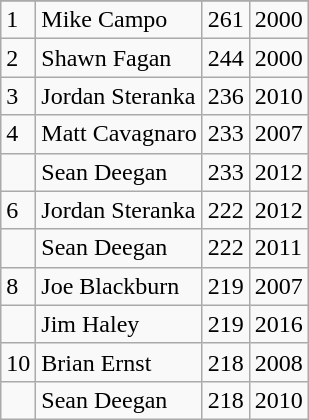<table class="wikitable">
<tr>
</tr>
<tr>
<td>1</td>
<td>Mike Campo</td>
<td>261</td>
<td>2000</td>
</tr>
<tr>
<td>2</td>
<td>Shawn Fagan</td>
<td>244</td>
<td>2000</td>
</tr>
<tr>
<td>3</td>
<td>Jordan Steranka</td>
<td>236</td>
<td>2010</td>
</tr>
<tr>
<td>4</td>
<td>Matt Cavagnaro</td>
<td>233</td>
<td>2007</td>
</tr>
<tr>
<td></td>
<td>Sean Deegan</td>
<td>233</td>
<td>2012</td>
</tr>
<tr>
<td>6</td>
<td>Jordan Steranka</td>
<td>222</td>
<td>2012</td>
</tr>
<tr>
<td></td>
<td>Sean Deegan</td>
<td>222</td>
<td>2011</td>
</tr>
<tr>
<td>8</td>
<td>Joe Blackburn</td>
<td>219</td>
<td>2007</td>
</tr>
<tr>
<td></td>
<td>Jim Haley</td>
<td>219</td>
<td>2016</td>
</tr>
<tr>
<td>10</td>
<td>Brian Ernst</td>
<td>218</td>
<td>2008</td>
</tr>
<tr>
<td></td>
<td>Sean Deegan</td>
<td>218</td>
<td>2010</td>
</tr>
</table>
